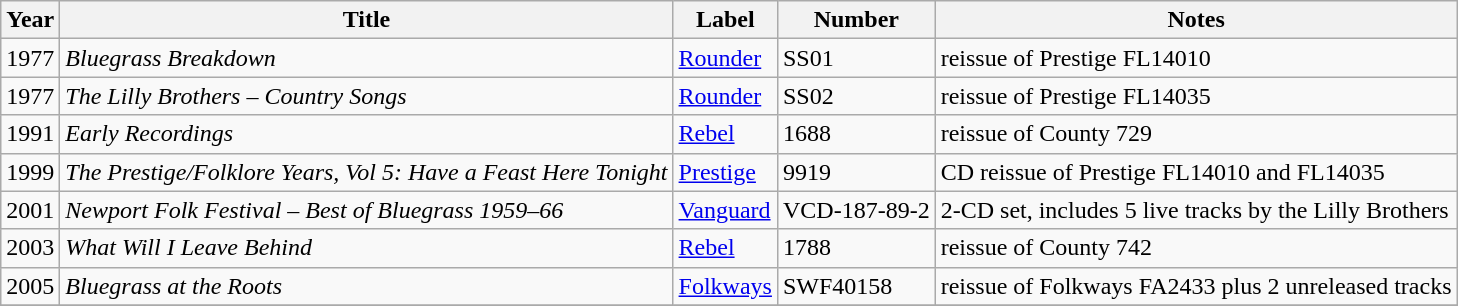<table class="wikitable sortable">
<tr>
<th>Year</th>
<th>Title</th>
<th>Label</th>
<th>Number</th>
<th>Notes</th>
</tr>
<tr>
<td>1977</td>
<td><em>Bluegrass Breakdown</em></td>
<td><a href='#'>Rounder</a></td>
<td>SS01</td>
<td>reissue of Prestige FL14010</td>
</tr>
<tr>
<td>1977</td>
<td><em>The Lilly Brothers – Country Songs</em></td>
<td><a href='#'>Rounder</a></td>
<td>SS02</td>
<td>reissue of Prestige FL14035</td>
</tr>
<tr>
<td>1991</td>
<td><em>Early Recordings</em></td>
<td><a href='#'>Rebel</a></td>
<td>1688</td>
<td>reissue of County 729</td>
</tr>
<tr>
<td>1999</td>
<td><em>The Prestige/Folklore Years, Vol 5: Have a Feast Here Tonight</em></td>
<td><a href='#'>Prestige</a></td>
<td>9919</td>
<td>CD reissue of Prestige FL14010 and FL14035</td>
</tr>
<tr>
<td>2001</td>
<td><em>Newport Folk Festival – Best of Bluegrass 1959–66</em></td>
<td><a href='#'>Vanguard</a></td>
<td>VCD-187-89-2</td>
<td>2-CD set, includes 5 live tracks by the Lilly Brothers</td>
</tr>
<tr>
<td>2003</td>
<td><em>What Will I Leave Behind</em></td>
<td><a href='#'>Rebel</a></td>
<td>1788</td>
<td>reissue of County 742</td>
</tr>
<tr>
<td>2005</td>
<td><em>Bluegrass at the Roots</em></td>
<td><a href='#'>Folkways</a></td>
<td>SWF40158</td>
<td>reissue of Folkways FA2433 plus 2 unreleased tracks</td>
</tr>
<tr>
</tr>
</table>
